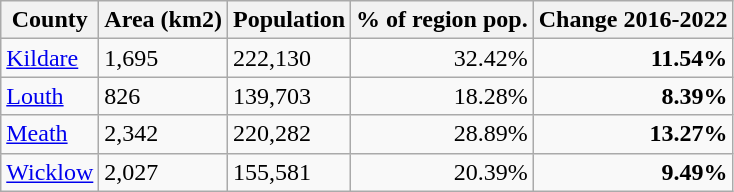<table class="wikitable">
<tr>
<th>County</th>
<th>Area (km2)</th>
<th>Population</th>
<th>% of region pop.</th>
<th>Change 2016-2022</th>
</tr>
<tr>
<td align=left><a href='#'>Kildare</a></td>
<td>1,695</td>
<td>222,130</td>
<td align=right>32.42%</td>
<td align=right> <strong>11.54%</strong></td>
</tr>
<tr>
<td align=left><a href='#'>Louth</a></td>
<td>826</td>
<td>139,703</td>
<td align=right>18.28%</td>
<td align=right> <strong>8.39%</strong></td>
</tr>
<tr>
<td align=left><a href='#'>Meath</a></td>
<td>2,342</td>
<td>220,282</td>
<td align=right>28.89%</td>
<td align=right> <strong>13.27%</strong></td>
</tr>
<tr>
<td align=left><a href='#'>Wicklow</a></td>
<td>2,027</td>
<td>155,581</td>
<td align=right>20.39%</td>
<td align=right> <strong>9.49%</strong></td>
</tr>
</table>
